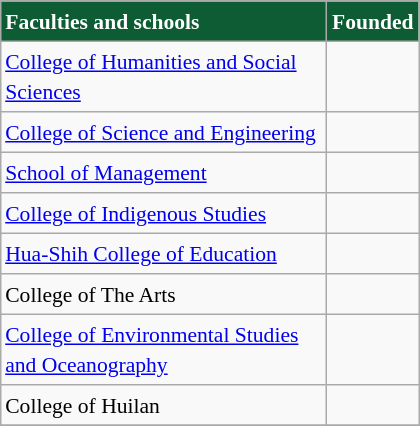<table class="wikitable" style="float:right; margin-left:1em; font-size:90%; line-height:1.4em; width:280px;">
<tr>
<th style="color:white;background:#0D5C33;text-align:left;">Faculties and schools</th>
<th style="background:#0D5C33;color:white;">Founded</th>
</tr>
<tr>
<td><a href='#'>College of Humanities and Social Sciences</a></td>
<td></td>
</tr>
<tr>
<td><a href='#'>College of Science and Engineering</a></td>
<td></td>
</tr>
<tr>
<td><a href='#'>School of Management</a></td>
<td></td>
</tr>
<tr>
<td><a href='#'>College of Indigenous Studies</a></td>
<td></td>
</tr>
<tr>
<td><a href='#'>Hua-Shih College of Education</a></td>
<td></td>
</tr>
<tr>
<td>College of The Arts</td>
<td></td>
</tr>
<tr>
<td><a href='#'>College of Environmental Studies and Oceanography</a></td>
<td></td>
</tr>
<tr>
<td>College of Huilan</td>
<td></td>
</tr>
<tr>
</tr>
</table>
